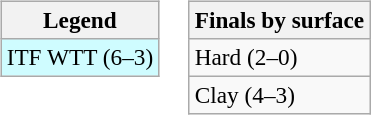<table>
<tr valign=top>
<td><br><table class="wikitable" style=font-size:97%>
<tr>
<th>Legend</th>
</tr>
<tr style="background:#cffcff;">
<td>ITF WTT (6–3)</td>
</tr>
</table>
</td>
<td><br><table class="wikitable" style=font-size:97%>
<tr>
<th>Finals by surface</th>
</tr>
<tr>
<td>Hard (2–0)</td>
</tr>
<tr>
<td>Clay (4–3)</td>
</tr>
</table>
</td>
</tr>
</table>
